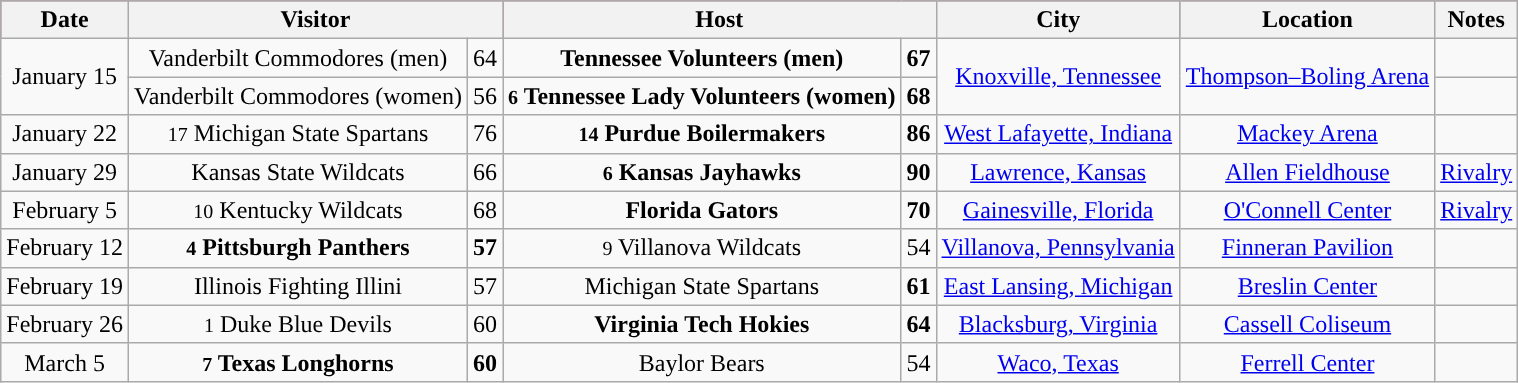<table class="wikitable" style="text-align:center">
<tr style="background:#A32638;"|>
<th>Date</th>
<th colspan=2>Visitor</th>
<th colspan=2>Host</th>
<th>City</th>
<th>Location</th>
<th>Notes</th>
</tr>
<tr>
<td rowspan="2">January 15</td>
<td>Vanderbilt Commodores (men)</td>
<td>64</td>
<td><strong>Tennessee Volunteers (men)</strong></td>
<td><strong>67</strong></td>
<td rowspan="2"><a href='#'>Knoxville, Tennessee</a></td>
<td rowspan="2"><a href='#'>Thompson–Boling Arena</a></td>
<td></td>
</tr>
<tr>
<td>Vanderbilt Commodores (women)</td>
<td>56</td>
<td><strong><small>6</small> Tennessee Lady Volunteers (women)</strong></td>
<td><strong>68</strong></td>
<td></td>
</tr>
<tr>
<td>January 22</td>
<td><small>17</small> Michigan State Spartans</td>
<td>76</td>
<td><strong><small>14</small> Purdue Boilermakers</strong></td>
<td><strong>86</strong></td>
<td><a href='#'>West Lafayette, Indiana</a></td>
<td><a href='#'>Mackey Arena</a></td>
<td></td>
</tr>
<tr>
<td>January 29</td>
<td>Kansas State Wildcats</td>
<td>66</td>
<td><strong><small>6</small> Kansas Jayhawks</strong></td>
<td><strong>90</strong></td>
<td><a href='#'>Lawrence, Kansas</a></td>
<td><a href='#'>Allen Fieldhouse</a></td>
<td><a href='#'>Rivalry</a></td>
</tr>
<tr>
<td>February 5</td>
<td><small>10</small> Kentucky Wildcats</td>
<td>68</td>
<td><strong>Florida Gators</strong></td>
<td><strong>70</strong></td>
<td><a href='#'>Gainesville, Florida</a></td>
<td><a href='#'>O'Connell Center</a></td>
<td><a href='#'>Rivalry</a></td>
</tr>
<tr>
<td>February 12</td>
<td><strong><small>4</small> Pittsburgh Panthers</strong></td>
<td><strong>57</strong></td>
<td><small>9</small> Villanova Wildcats</td>
<td>54</td>
<td><a href='#'>Villanova, Pennsylvania</a></td>
<td><a href='#'>Finneran Pavilion</a></td>
<td></td>
</tr>
<tr>
<td>February 19</td>
<td>Illinois Fighting Illini</td>
<td>57</td>
<td>Michigan State Spartans</td>
<td><strong>61</strong></td>
<td><a href='#'>East Lansing, Michigan</a></td>
<td><a href='#'>Breslin Center</a></td>
<td></td>
</tr>
<tr>
<td>February 26</td>
<td><small>1</small> Duke Blue Devils</td>
<td>60</td>
<td><strong>Virginia Tech Hokies</strong></td>
<td><strong>64</strong></td>
<td><a href='#'>Blacksburg, Virginia</a></td>
<td><a href='#'>Cassell Coliseum</a></td>
<td></td>
</tr>
<tr>
<td>March 5</td>
<td><strong><small>7</small> Texas Longhorns</strong></td>
<td><strong>60</strong></td>
<td>Baylor Bears</td>
<td>54</td>
<td><a href='#'>Waco, Texas</a></td>
<td><a href='#'>Ferrell Center</a></td>
<td></td>
</tr>
</table>
